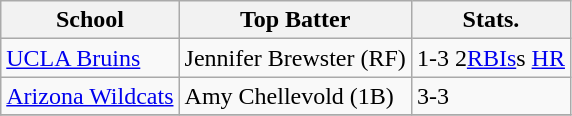<table class="wikitable">
<tr>
<th>School</th>
<th>Top Batter</th>
<th>Stats.</th>
</tr>
<tr>
<td><a href='#'>UCLA Bruins</a></td>
<td>Jennifer Brewster (RF)</td>
<td>1-3 2<a href='#'>RBIs</a>s  <a href='#'>HR</a></td>
</tr>
<tr>
<td><a href='#'>Arizona Wildcats</a></td>
<td>Amy Chellevold (1B)</td>
<td>3-3</td>
</tr>
<tr>
</tr>
</table>
